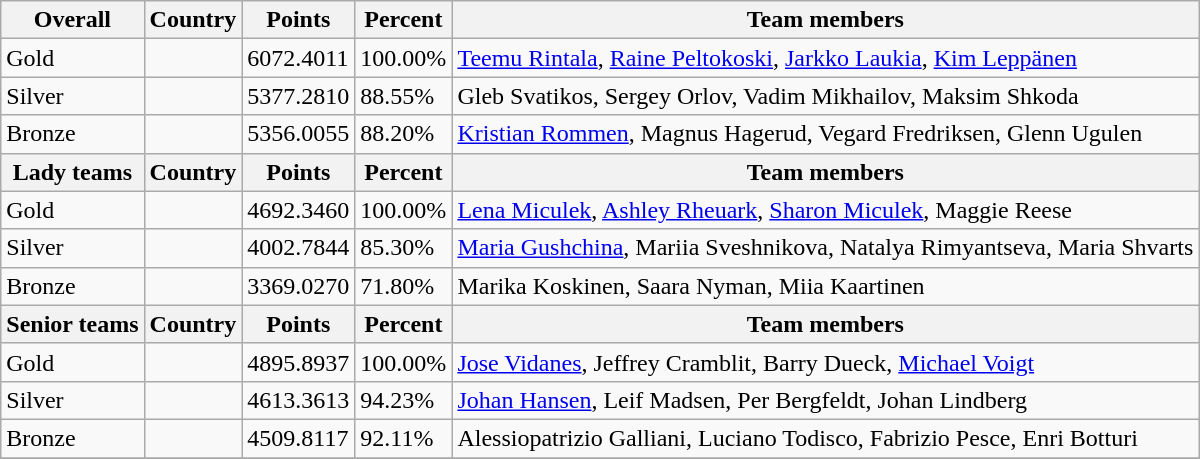<table class="wikitable sortable" style="text-align: left;">
<tr>
<th>Overall</th>
<th>Country</th>
<th>Points</th>
<th>Percent</th>
<th>Team members</th>
</tr>
<tr>
<td> Gold</td>
<td></td>
<td>6072.4011</td>
<td>100.00%</td>
<td><a href='#'>Teemu Rintala</a>, <a href='#'>Raine Peltokoski</a>, <a href='#'>Jarkko Laukia</a>, <a href='#'>Kim Leppänen</a></td>
</tr>
<tr>
<td> Silver</td>
<td></td>
<td>5377.2810</td>
<td>88.55%</td>
<td>Gleb Svatikos, Sergey Orlov, Vadim Mikhailov, Maksim Shkoda</td>
</tr>
<tr>
<td> Bronze</td>
<td></td>
<td>5356.0055</td>
<td>88.20%</td>
<td><a href='#'>Kristian Rommen</a>, Magnus Hagerud, Vegard Fredriksen, Glenn Ugulen</td>
</tr>
<tr>
<th>Lady teams</th>
<th>Country</th>
<th>Points</th>
<th>Percent</th>
<th>Team members</th>
</tr>
<tr>
<td> Gold</td>
<td></td>
<td>4692.3460</td>
<td>100.00%</td>
<td><a href='#'>Lena Miculek</a>, <a href='#'>Ashley Rheuark</a>, <a href='#'>Sharon Miculek</a>, Maggie Reese</td>
</tr>
<tr>
<td> Silver</td>
<td></td>
<td>4002.7844</td>
<td>85.30%</td>
<td><a href='#'>Maria Gushchina</a>, Mariia Sveshnikova, Natalya Rimyantseva, Maria Shvarts</td>
</tr>
<tr>
<td> Bronze</td>
<td></td>
<td>3369.0270</td>
<td>71.80%</td>
<td>Marika Koskinen, Saara Nyman, Miia Kaartinen</td>
</tr>
<tr>
<th>Senior teams</th>
<th>Country</th>
<th>Points</th>
<th>Percent</th>
<th>Team members</th>
</tr>
<tr>
<td> Gold</td>
<td></td>
<td>4895.8937</td>
<td>100.00%</td>
<td><a href='#'>Jose Vidanes</a>, Jeffrey Cramblit, Barry Dueck, <a href='#'>Michael Voigt</a></td>
</tr>
<tr>
<td> Silver</td>
<td></td>
<td>4613.3613</td>
<td>94.23%</td>
<td><a href='#'>Johan Hansen</a>, Leif Madsen, Per Bergfeldt, Johan Lindberg</td>
</tr>
<tr>
<td> Bronze</td>
<td></td>
<td>4509.8117</td>
<td>92.11%</td>
<td>Alessiopatrizio Galliani, Luciano Todisco, Fabrizio Pesce, Enri Botturi</td>
</tr>
<tr>
</tr>
</table>
